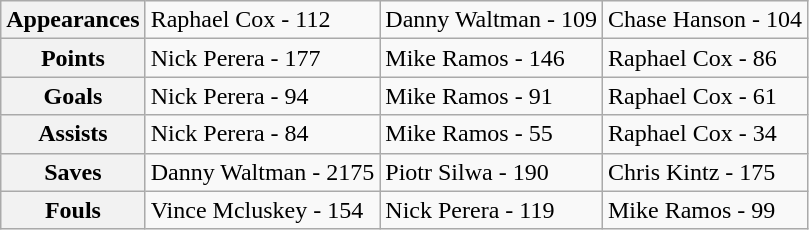<table class="wikitable">
<tr>
<th>Appearances</th>
<td>Raphael Cox - 112</td>
<td>Danny Waltman - 109</td>
<td>Chase Hanson - 104</td>
</tr>
<tr>
<th>Points</th>
<td>Nick Perera - 177</td>
<td>Mike Ramos - 146</td>
<td>Raphael Cox - 86</td>
</tr>
<tr>
<th>Goals</th>
<td>Nick Perera - 94</td>
<td>Mike Ramos - 91</td>
<td>Raphael Cox - 61</td>
</tr>
<tr>
<th>Assists</th>
<td>Nick Perera - 84</td>
<td>Mike Ramos - 55</td>
<td>Raphael Cox - 34</td>
</tr>
<tr>
<th>Saves</th>
<td>Danny Waltman - 2175</td>
<td>Piotr Silwa - 190</td>
<td>Chris Kintz - 175</td>
</tr>
<tr>
<th>Fouls</th>
<td>Vince Mcluskey - 154</td>
<td>Nick Perera - 119</td>
<td>Mike Ramos - 99</td>
</tr>
</table>
